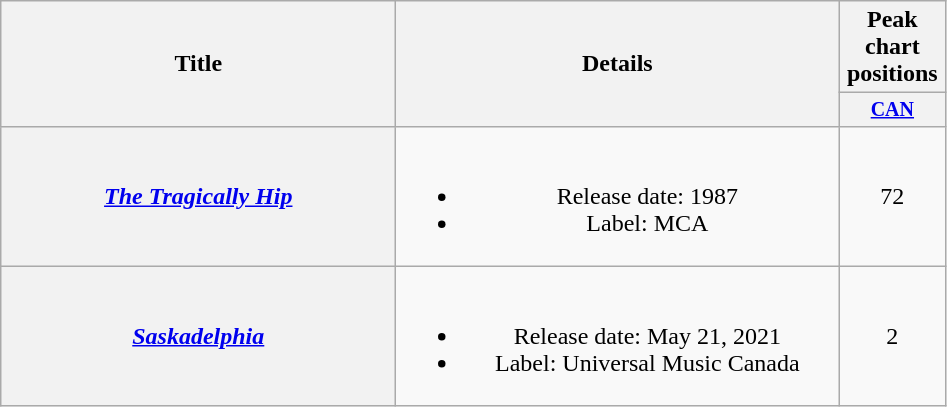<table class="wikitable plainrowheaders" style="text-align:center;">
<tr>
<th rowspan="2" style="width:16em;">Title</th>
<th rowspan="2" style="width:18em;">Details</th>
<th colspan="1">Peak chart positions</th>
</tr>
<tr style="font-size:smaller;">
<th width="65"><a href='#'>CAN</a><br></th>
</tr>
<tr>
<th scope="row"><em><a href='#'>The Tragically Hip</a></em></th>
<td><br><ul><li>Release date: 1987</li><li>Label: MCA</li></ul></td>
<td>72</td>
</tr>
<tr>
<th scope="row"><em><a href='#'>Saskadelphia</a></em></th>
<td><br><ul><li>Release date: May 21, 2021</li><li>Label: Universal Music Canada</li></ul></td>
<td>2</td>
</tr>
</table>
